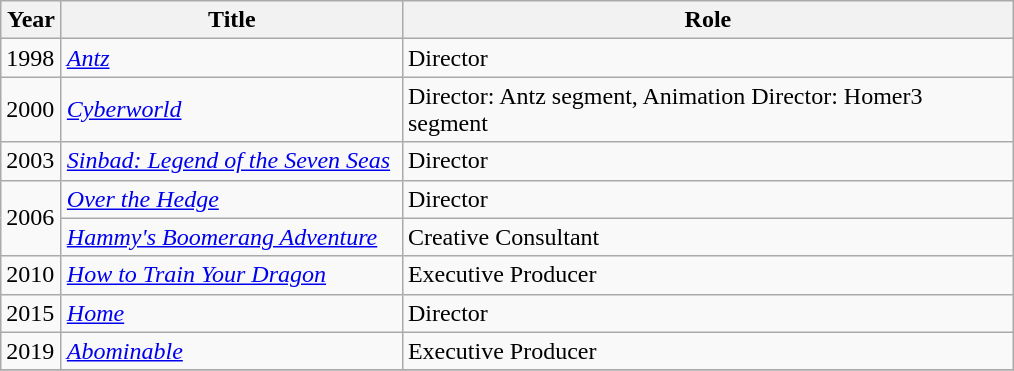<table class="wikitable sortable">
<tr>
<th width="33">Year</th>
<th width=220px>Title</th>
<th width=400>Role</th>
</tr>
<tr>
<td>1998</td>
<td><em><a href='#'>Antz</a></em></td>
<td>Director</td>
</tr>
<tr>
<td>2000</td>
<td><em><a href='#'>Cyberworld</a></em></td>
<td>Director: Antz segment, Animation Director: Homer3 segment</td>
</tr>
<tr>
<td>2003</td>
<td><em><a href='#'>Sinbad: Legend of the Seven Seas</a></em></td>
<td>Director</td>
</tr>
<tr>
<td rowspan="2">2006</td>
<td><em><a href='#'>Over the Hedge</a></em></td>
<td>Director</td>
</tr>
<tr>
<td><em><a href='#'>Hammy's Boomerang Adventure</a></em></td>
<td>Creative Consultant</td>
</tr>
<tr>
<td>2010</td>
<td><em><a href='#'>How to Train Your Dragon</a></em></td>
<td>Executive Producer</td>
</tr>
<tr>
<td>2015</td>
<td><em><a href='#'>Home</a></em></td>
<td>Director</td>
</tr>
<tr>
<td>2019</td>
<td><em><a href='#'>Abominable</a></em></td>
<td>Executive Producer</td>
</tr>
<tr>
</tr>
</table>
